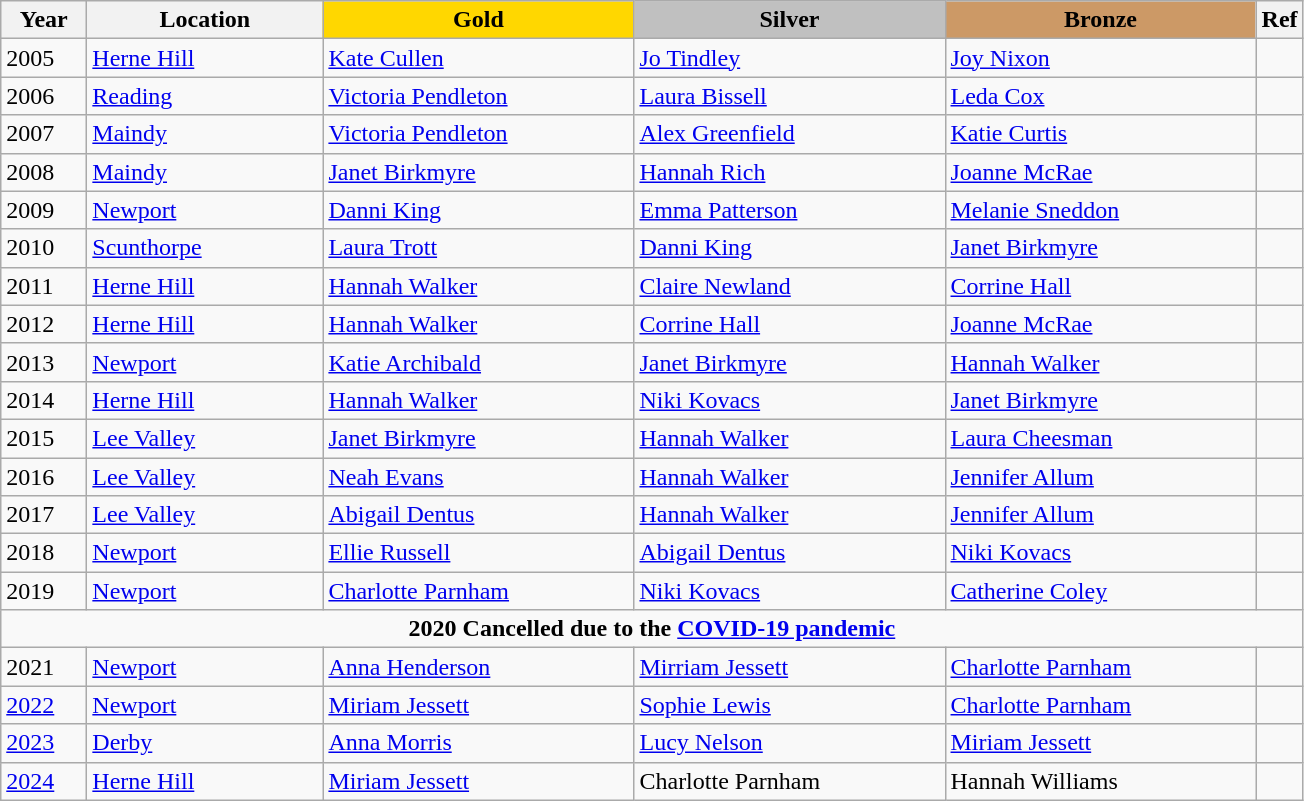<table class="wikitable" style="font-size: 100%">
<tr>
<th width=50>Year</th>
<th width=150>Location</th>
<th width=200 style="background-color: gold;">Gold</th>
<th width=200 style="background-color: silver;">Silver</th>
<th width=200 style="background-color: #cc9966;">Bronze</th>
<th width=20>Ref</th>
</tr>
<tr>
<td>2005</td>
<td><a href='#'>Herne Hill</a></td>
<td><a href='#'>Kate Cullen</a></td>
<td><a href='#'>Jo Tindley</a></td>
<td><a href='#'>Joy Nixon</a></td>
<td></td>
</tr>
<tr>
<td>2006</td>
<td><a href='#'>Reading</a></td>
<td><a href='#'>Victoria Pendleton</a></td>
<td><a href='#'>Laura Bissell</a></td>
<td><a href='#'>Leda Cox</a></td>
<td></td>
</tr>
<tr>
<td>2007</td>
<td><a href='#'>Maindy</a></td>
<td><a href='#'>Victoria Pendleton</a></td>
<td><a href='#'>Alex Greenfield</a></td>
<td><a href='#'>Katie Curtis</a></td>
<td></td>
</tr>
<tr>
<td>2008</td>
<td><a href='#'>Maindy</a></td>
<td><a href='#'>Janet Birkmyre</a></td>
<td><a href='#'>Hannah Rich</a></td>
<td><a href='#'>Joanne McRae</a></td>
<td></td>
</tr>
<tr>
<td>2009</td>
<td><a href='#'>Newport</a></td>
<td><a href='#'>Danni King</a></td>
<td><a href='#'>Emma Patterson</a></td>
<td><a href='#'>Melanie Sneddon</a></td>
<td></td>
</tr>
<tr>
<td>2010</td>
<td><a href='#'>Scunthorpe</a></td>
<td><a href='#'>Laura Trott</a></td>
<td><a href='#'>Danni King</a></td>
<td><a href='#'>Janet Birkmyre</a></td>
<td></td>
</tr>
<tr>
<td>2011</td>
<td><a href='#'>Herne Hill</a></td>
<td><a href='#'>Hannah Walker</a></td>
<td><a href='#'>Claire Newland</a></td>
<td><a href='#'>Corrine Hall</a></td>
<td></td>
</tr>
<tr>
<td>2012</td>
<td><a href='#'>Herne Hill</a></td>
<td><a href='#'>Hannah Walker</a></td>
<td><a href='#'>Corrine Hall</a></td>
<td><a href='#'>Joanne McRae</a></td>
<td></td>
</tr>
<tr>
<td>2013</td>
<td><a href='#'>Newport</a></td>
<td><a href='#'>Katie Archibald</a></td>
<td><a href='#'>Janet Birkmyre</a></td>
<td><a href='#'>Hannah Walker</a></td>
<td></td>
</tr>
<tr>
<td>2014</td>
<td><a href='#'>Herne Hill</a></td>
<td><a href='#'>Hannah Walker</a></td>
<td><a href='#'>Niki Kovacs</a></td>
<td><a href='#'>Janet Birkmyre</a></td>
<td></td>
</tr>
<tr>
<td>2015</td>
<td><a href='#'>Lee Valley</a></td>
<td><a href='#'>Janet Birkmyre</a></td>
<td><a href='#'>Hannah Walker</a></td>
<td><a href='#'>Laura Cheesman</a></td>
<td></td>
</tr>
<tr>
<td>2016</td>
<td><a href='#'>Lee Valley</a></td>
<td><a href='#'>Neah Evans</a></td>
<td><a href='#'>Hannah Walker</a></td>
<td><a href='#'>Jennifer Allum</a></td>
<td></td>
</tr>
<tr>
<td>2017</td>
<td><a href='#'>Lee Valley</a></td>
<td><a href='#'>Abigail Dentus</a></td>
<td><a href='#'>Hannah Walker</a></td>
<td><a href='#'>Jennifer Allum</a></td>
<td></td>
</tr>
<tr>
<td>2018</td>
<td><a href='#'>Newport</a></td>
<td><a href='#'>Ellie Russell</a></td>
<td><a href='#'>Abigail Dentus</a></td>
<td><a href='#'>Niki Kovacs</a></td>
<td></td>
</tr>
<tr>
<td>2019</td>
<td><a href='#'>Newport</a></td>
<td><a href='#'>Charlotte Parnham</a></td>
<td><a href='#'>Niki Kovacs</a></td>
<td><a href='#'>Catherine Coley</a></td>
<td></td>
</tr>
<tr>
<td colspan=6 align=center><strong>2020 Cancelled due to the <a href='#'>COVID-19 pandemic</a></strong></td>
</tr>
<tr>
<td>2021</td>
<td><a href='#'>Newport</a></td>
<td><a href='#'>Anna Henderson</a></td>
<td><a href='#'>Mirriam Jessett</a></td>
<td><a href='#'>Charlotte Parnham</a></td>
<td></td>
</tr>
<tr>
<td><a href='#'>2022</a></td>
<td><a href='#'>Newport</a></td>
<td><a href='#'>Miriam Jessett</a></td>
<td><a href='#'>Sophie Lewis</a></td>
<td><a href='#'>Charlotte Parnham</a></td>
<td></td>
</tr>
<tr>
<td><a href='#'>2023</a></td>
<td><a href='#'>Derby</a></td>
<td><a href='#'>Anna Morris</a></td>
<td><a href='#'>Lucy Nelson</a></td>
<td><a href='#'>Miriam Jessett</a></td>
<td></td>
</tr>
<tr>
<td><a href='#'>2024</a></td>
<td><a href='#'>Herne Hill</a></td>
<td><a href='#'>Miriam Jessett</a></td>
<td>Charlotte Parnham</td>
<td>Hannah Williams</td>
<td></td>
</tr>
</table>
